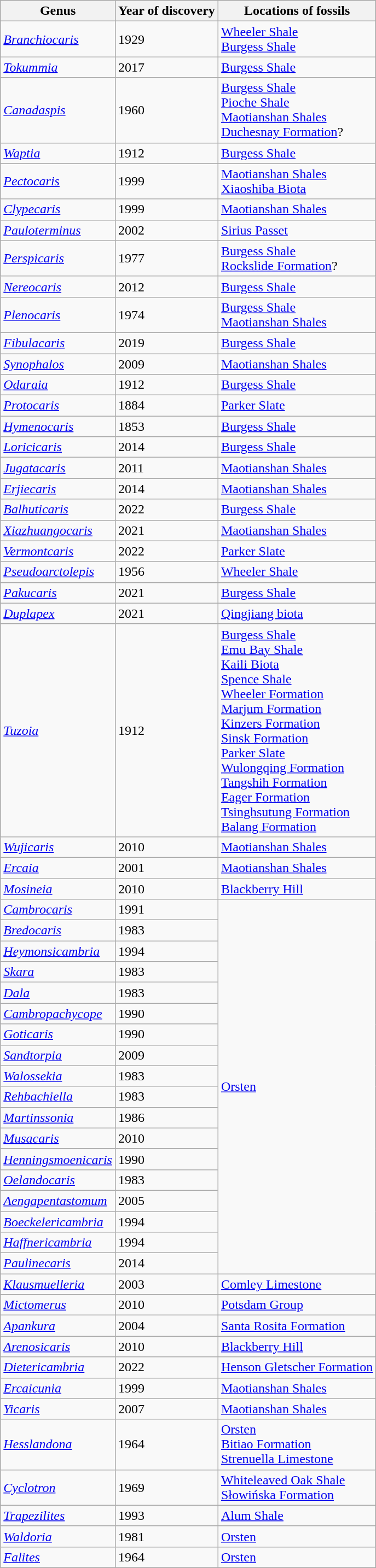<table class="wikitable">
<tr>
<th>Genus</th>
<th>Year of discovery</th>
<th>Locations of fossils</th>
</tr>
<tr>
<td><em><a href='#'>Branchiocaris</a></em></td>
<td>1929</td>
<td><a href='#'>Wheeler Shale</a><br><a href='#'>Burgess Shale</a></td>
</tr>
<tr>
<td><em><a href='#'>Tokummia</a></em></td>
<td>2017</td>
<td><a href='#'>Burgess Shale</a></td>
</tr>
<tr>
<td><em><a href='#'>Canadaspis</a></em></td>
<td>1960</td>
<td><a href='#'>Burgess Shale</a><br><a href='#'>Pioche Shale</a><br><a href='#'>Maotianshan Shales</a><br><a href='#'>Duchesnay Formation</a>?</td>
</tr>
<tr>
<td><em><a href='#'>Waptia</a></em></td>
<td>1912</td>
<td><a href='#'>Burgess Shale</a></td>
</tr>
<tr>
<td><em><a href='#'>Pectocaris</a></em></td>
<td>1999</td>
<td><a href='#'>Maotianshan Shales</a><br><a href='#'>Xiaoshiba Biota</a></td>
</tr>
<tr>
<td><em><a href='#'>Clypecaris</a></em></td>
<td>1999</td>
<td><a href='#'>Maotianshan Shales</a></td>
</tr>
<tr>
<td><em><a href='#'>Pauloterminus</a></em></td>
<td>2002</td>
<td><a href='#'>Sirius Passet</a></td>
</tr>
<tr>
<td><em><a href='#'>Perspicaris</a></em></td>
<td>1977</td>
<td><a href='#'>Burgess Shale</a><br><a href='#'>Rockslide Formation</a>?</td>
</tr>
<tr>
<td><em><a href='#'>Nereocaris</a></em></td>
<td>2012</td>
<td><a href='#'>Burgess Shale</a></td>
</tr>
<tr>
<td><em><a href='#'>Plenocaris</a></em></td>
<td>1974</td>
<td><a href='#'>Burgess Shale</a><br><a href='#'>Maotianshan Shales</a></td>
</tr>
<tr>
<td><em><a href='#'>Fibulacaris</a></em></td>
<td>2019</td>
<td><a href='#'>Burgess Shale</a></td>
</tr>
<tr>
<td><em><a href='#'>Synophalos</a></em></td>
<td>2009</td>
<td><a href='#'>Maotianshan Shales</a></td>
</tr>
<tr>
<td><em><a href='#'>Odaraia</a></em></td>
<td>1912</td>
<td><a href='#'>Burgess Shale</a></td>
</tr>
<tr>
<td><em><a href='#'>Protocaris</a></em></td>
<td>1884</td>
<td><a href='#'>Parker Slate</a></td>
</tr>
<tr>
<td><em><a href='#'>Hymenocaris</a></em></td>
<td>1853</td>
<td><a href='#'>Burgess Shale</a></td>
</tr>
<tr>
<td><em><a href='#'>Loricicaris</a></em></td>
<td>2014</td>
<td><a href='#'>Burgess Shale</a></td>
</tr>
<tr>
<td><em><a href='#'>Jugatacaris</a></em></td>
<td>2011</td>
<td><a href='#'>Maotianshan Shales</a></td>
</tr>
<tr>
<td><em><a href='#'>Erjiecaris</a></em></td>
<td>2014</td>
<td><a href='#'>Maotianshan Shales</a></td>
</tr>
<tr>
<td><em><a href='#'>Balhuticaris</a></em></td>
<td>2022</td>
<td><a href='#'>Burgess Shale</a></td>
</tr>
<tr>
<td><em><a href='#'>Xiazhuangocaris</a></em></td>
<td>2021</td>
<td><a href='#'>Maotianshan Shales</a></td>
</tr>
<tr>
<td><em><a href='#'>Vermontcaris</a></em></td>
<td>2022</td>
<td><a href='#'>Parker Slate</a></td>
</tr>
<tr>
<td><em><a href='#'>Pseudoarctolepis</a></em></td>
<td>1956</td>
<td><a href='#'>Wheeler Shale</a></td>
</tr>
<tr>
<td><em><a href='#'>Pakucaris</a></em></td>
<td>2021</td>
<td><a href='#'>Burgess Shale</a></td>
</tr>
<tr>
<td><em><a href='#'>Duplapex</a></em></td>
<td>2021</td>
<td><a href='#'>Qingjiang biota</a></td>
</tr>
<tr>
<td><em><a href='#'>Tuzoia</a></em></td>
<td>1912</td>
<td><a href='#'>Burgess Shale</a><br><a href='#'>Emu Bay Shale</a><br><a href='#'>Kaili Biota</a><br><a href='#'>Spence Shale</a><br><a href='#'>Wheeler Formation</a><br><a href='#'>Marjum Formation</a><br><a href='#'>Kinzers Formation</a><br><a href='#'>Sinsk Formation</a><br><a href='#'>Parker Slate</a><br><a href='#'>Wulongqing Formation</a><br><a href='#'>Tangshih Formation</a><br><a href='#'>Eager Formation</a><br><a href='#'>Tsinghsutung Formation</a><br><a href='#'>Balang Formation</a></td>
</tr>
<tr>
<td><em><a href='#'>Wujicaris</a></em></td>
<td>2010</td>
<td><a href='#'>Maotianshan Shales</a></td>
</tr>
<tr>
<td><em><a href='#'>Ercaia</a></em></td>
<td>2001</td>
<td><a href='#'>Maotianshan Shales</a></td>
</tr>
<tr>
<td><em><a href='#'>Mosineia</a></em></td>
<td>2010</td>
<td><a href='#'>Blackberry Hill</a></td>
</tr>
<tr>
<td><em><a href='#'>Cambrocaris</a></em></td>
<td>1991</td>
<td rowspan=18><a href='#'>Orsten</a></td>
</tr>
<tr>
<td><em><a href='#'>Bredocaris</a></em></td>
<td>1983</td>
</tr>
<tr>
<td><em><a href='#'>Heymonsicambria</a></em></td>
<td>1994</td>
</tr>
<tr>
<td><em><a href='#'>Skara</a></em></td>
<td>1983</td>
</tr>
<tr>
<td><em><a href='#'>Dala</a></em></td>
<td>1983</td>
</tr>
<tr>
<td><em><a href='#'>Cambropachycope</a></em></td>
<td>1990</td>
</tr>
<tr>
<td><em><a href='#'>Goticaris</a></em></td>
<td>1990</td>
</tr>
<tr>
<td><em><a href='#'>Sandtorpia</a></em></td>
<td>2009</td>
</tr>
<tr>
<td><em><a href='#'>Walossekia</a></em></td>
<td>1983</td>
</tr>
<tr>
<td><em><a href='#'>Rehbachiella</a></em></td>
<td>1983</td>
</tr>
<tr>
<td><em><a href='#'>Martinssonia</a></em></td>
<td>1986</td>
</tr>
<tr>
<td><em><a href='#'>Musacaris</a></em></td>
<td>2010</td>
</tr>
<tr>
<td><em><a href='#'>Henningsmoenicaris</a></em></td>
<td>1990</td>
</tr>
<tr>
<td><em><a href='#'>Oelandocaris</a></em></td>
<td>1983</td>
</tr>
<tr>
<td><em><a href='#'>Aengapentastomum</a></em></td>
<td>2005</td>
</tr>
<tr>
<td><em><a href='#'>Boeckelericambria</a></em></td>
<td>1994</td>
</tr>
<tr>
<td><em><a href='#'>Haffnericambria</a></em></td>
<td>1994</td>
</tr>
<tr>
<td><em><a href='#'>Paulinecaris</a></em></td>
<td>2014</td>
</tr>
<tr>
<td><em><a href='#'>Klausmuelleria</a></em></td>
<td>2003</td>
<td><a href='#'>Comley Limestone</a></td>
</tr>
<tr>
<td><em><a href='#'>Mictomerus</a></em></td>
<td>2010</td>
<td><a href='#'>Potsdam Group</a></td>
</tr>
<tr>
<td><em><a href='#'>Apankura</a></em></td>
<td>2004</td>
<td><a href='#'>Santa Rosita Formation</a></td>
</tr>
<tr>
<td><em><a href='#'>Arenosicaris</a></em></td>
<td>2010</td>
<td><a href='#'>Blackberry Hill</a></td>
</tr>
<tr>
<td><em><a href='#'>Dietericambria</a></em></td>
<td>2022</td>
<td><a href='#'>Henson Gletscher Formation</a></td>
</tr>
<tr>
<td><em><a href='#'>Ercaicunia</a></em></td>
<td>1999</td>
<td><a href='#'>Maotianshan Shales</a></td>
</tr>
<tr>
<td><em><a href='#'>Yicaris</a></em></td>
<td>2007</td>
<td><a href='#'>Maotianshan Shales</a></td>
</tr>
<tr>
<td><em><a href='#'>Hesslandona</a></em></td>
<td>1964</td>
<td><a href='#'>Orsten</a><br><a href='#'>Bitiao Formation</a><br><a href='#'>Strenuella Limestone</a></td>
</tr>
<tr>
<td><em><a href='#'>Cyclotron</a></em></td>
<td>1969</td>
<td><a href='#'>Whiteleaved Oak Shale</a><br><a href='#'>Słowińska Formation</a></td>
</tr>
<tr>
<td><em><a href='#'>Trapezilites</a></em></td>
<td>1993</td>
<td><a href='#'>Alum Shale</a></td>
</tr>
<tr>
<td><em><a href='#'>Waldoria</a></em></td>
<td>1981</td>
<td><a href='#'>Orsten</a></td>
</tr>
<tr>
<td><em><a href='#'>Falites</a></em></td>
<td>1964</td>
<td><a href='#'>Orsten</a></td>
</tr>
</table>
